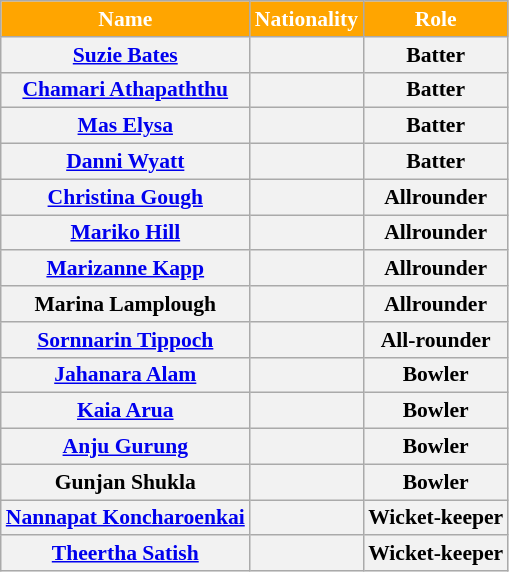<table class="wikitable"  style="font-size:90%;">
<tr>
<th style="background:orange; color:white; text-align:center;">Name</th>
<th style="background:orange; color:white; text-align:center;">Nationality</th>
<th style="background:orange; color:white; text-align:center;">Role</th>
</tr>
<tr>
<th><a href='#'>Suzie Bates</a></th>
<th></th>
<th>Batter</th>
</tr>
<tr>
<th><a href='#'>Chamari Athapaththu</a></th>
<th></th>
<th>Batter</th>
</tr>
<tr>
<th><a href='#'>Mas Elysa</a></th>
<th></th>
<th>Batter</th>
</tr>
<tr>
<th><a href='#'>Danni Wyatt</a></th>
<th></th>
<th>Batter</th>
</tr>
<tr>
<th><a href='#'>Christina Gough</a></th>
<th></th>
<th>Allrounder</th>
</tr>
<tr>
<th><a href='#'>Mariko Hill</a></th>
<th></th>
<th>Allrounder</th>
</tr>
<tr>
<th><a href='#'>Marizanne Kapp</a></th>
<th></th>
<th>Allrounder</th>
</tr>
<tr>
<th>Marina Lamplough</th>
<th></th>
<th>Allrounder</th>
</tr>
<tr>
<th><a href='#'>Sornnarin Tippoch</a></th>
<th></th>
<th>All-rounder</th>
</tr>
<tr>
<th><a href='#'>Jahanara Alam</a></th>
<th></th>
<th>Bowler</th>
</tr>
<tr>
<th><a href='#'>Kaia Arua</a></th>
<th></th>
<th>Bowler</th>
</tr>
<tr>
<th><a href='#'>Anju Gurung</a></th>
<th></th>
<th>Bowler</th>
</tr>
<tr>
<th>Gunjan Shukla</th>
<th></th>
<th>Bowler</th>
</tr>
<tr>
<th><a href='#'>Nannapat Koncharoenkai</a></th>
<th></th>
<th>Wicket-keeper</th>
</tr>
<tr>
<th><a href='#'>Theertha Satish</a></th>
<th></th>
<th>Wicket-keeper</th>
</tr>
</table>
